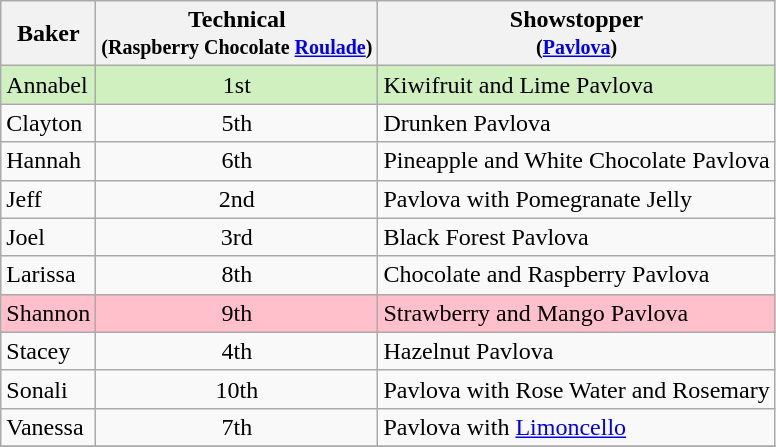<table class="wikitable" style="text-align:center;">
<tr>
<th>Baker</th>
<th>Technical<br><small>(Raspberry Chocolate <a href='#'>Roulade</a>)</small></th>
<th>Showstopper<br><small>(<a href='#'>Pavlova</a>)</small></th>
</tr>
<tr style="background:#d0f0c0;">
<td align="left">Annabel</td>
<td>1st</td>
<td align="left">Kiwifruit and Lime Pavlova</td>
</tr>
<tr>
<td align="left">Clayton</td>
<td>5th</td>
<td align="left">Drunken Pavlova</td>
</tr>
<tr>
<td align="left">Hannah</td>
<td>6th</td>
<td align="left">Pineapple and White Chocolate Pavlova</td>
</tr>
<tr>
<td align="left">Jeff</td>
<td>2nd</td>
<td align="left">Pavlova with Pomegranate Jelly</td>
</tr>
<tr>
<td align="left">Joel</td>
<td>3rd</td>
<td align="left">Black Forest Pavlova</td>
</tr>
<tr>
<td align="left">Larissa</td>
<td>8th</td>
<td align="left">Chocolate and Raspberry Pavlova</td>
</tr>
<tr style="background:pink;">
<td align="left">Shannon</td>
<td>9th</td>
<td align="left">Strawberry and Mango Pavlova</td>
</tr>
<tr>
<td align="left">Stacey</td>
<td>4th</td>
<td align="left">Hazelnut Pavlova</td>
</tr>
<tr>
<td align="left">Sonali</td>
<td>10th</td>
<td align="left">Pavlova with Rose Water and Rosemary</td>
</tr>
<tr>
<td align="left">Vanessa</td>
<td>7th</td>
<td align="left">Pavlova with <a href='#'>Limoncello</a></td>
</tr>
<tr>
</tr>
</table>
